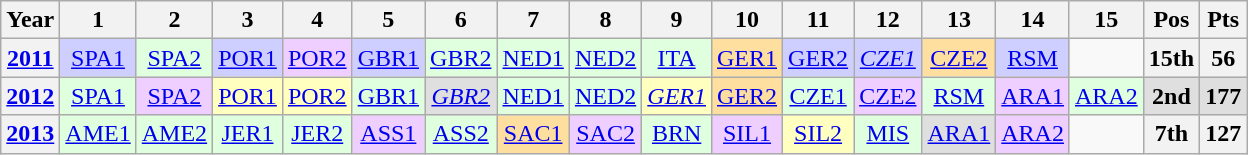<table class="wikitable" style="text-align:center">
<tr>
<th>Year</th>
<th>1</th>
<th>2</th>
<th>3</th>
<th>4</th>
<th>5</th>
<th>6</th>
<th>7</th>
<th>8</th>
<th>9</th>
<th>10</th>
<th>11</th>
<th>12</th>
<th>13</th>
<th>14</th>
<th>15</th>
<th>Pos</th>
<th>Pts</th>
</tr>
<tr>
<th><a href='#'>2011</a></th>
<td style="background:#cfcfff;"><a href='#'>SPA1</a><br></td>
<td style="background:#dfffdf;"><a href='#'>SPA2</a><br></td>
<td style="background:#cfcfff;"><a href='#'>POR1</a><br></td>
<td style="background:#efcfff;"><a href='#'>POR2</a><br></td>
<td style="background:#cfcfff;"><a href='#'>GBR1</a><br></td>
<td style="background:#dfffdf;"><a href='#'>GBR2</a><br></td>
<td style="background:#dfffdf;"><a href='#'>NED1</a><br></td>
<td style="background:#dfffdf;"><a href='#'>NED2</a><br></td>
<td style="background:#dfffdf;"><a href='#'>ITA</a><br></td>
<td style="background:#ffdf9f;"><a href='#'>GER1</a><br></td>
<td style="background:#cfcfff;"><a href='#'>GER2</a><br></td>
<td style="background:#cfcfff;"><em><a href='#'>CZE1</a></em><br></td>
<td style="background:#ffdf9f;"><a href='#'>CZE2</a><br></td>
<td style="background:#cfcfff;"><a href='#'>RSM</a><br></td>
<td></td>
<th>15th</th>
<th>56</th>
</tr>
<tr>
<th><a href='#'>2012</a></th>
<td style="background:#dfffdf;"><a href='#'>SPA1</a><br></td>
<td style="background:#efcfff;"><a href='#'>SPA2</a><br></td>
<td style="background:#ffffbf;"><a href='#'>POR1</a><br></td>
<td style="background:#ffffbf;"><a href='#'>POR2</a><br></td>
<td style="background:#dfffdf;"><a href='#'>GBR1</a><br></td>
<td style="background:#dfdfdf;"><em><a href='#'>GBR2</a></em><br></td>
<td style="background:#dfffdf;"><a href='#'>NED1</a><br></td>
<td style="background:#dfffdf;"><a href='#'>NED2</a><br></td>
<td style="background:#ffffbf;"><em><a href='#'>GER1</a></em><br></td>
<td style="background:#ffdf9f;"><a href='#'>GER2</a><br></td>
<td style="background:#dfffdf;"><a href='#'>CZE1</a><br></td>
<td style="background:#efcfff;"><a href='#'>CZE2</a><br></td>
<td style="background:#dfffdf;"><a href='#'>RSM</a><br></td>
<td style="background:#efcfff;"><a href='#'>ARA1</a><br></td>
<td style="background:#dfffdf;"><a href='#'>ARA2</a><br></td>
<th style="background:#dfdfdf;">2nd</th>
<th style="background:#dfdfdf;">177</th>
</tr>
<tr>
<th><a href='#'>2013</a></th>
<td style="background:#dfffdf;"><a href='#'>AME1</a><br></td>
<td style="background:#dfffdf;"><a href='#'>AME2</a><br></td>
<td style="background:#dfffdf;"><a href='#'>JER1</a><br></td>
<td style="background:#dfffdf;"><a href='#'>JER2</a><br></td>
<td style="background:#efcfff;"><a href='#'>ASS1</a><br></td>
<td style="background:#dfffdf;"><a href='#'>ASS2</a><br></td>
<td style="background:#ffdf9f;"><a href='#'>SAC1</a><br></td>
<td style="background:#efcfff;"><a href='#'>SAC2</a><br></td>
<td style="background:#dfffdf;"><a href='#'>BRN</a><br></td>
<td style="background:#efcfff;"><a href='#'>SIL1</a><br></td>
<td style="background:#ffffbf;"><a href='#'>SIL2</a><br></td>
<td style="background:#dfffdf;"><a href='#'>MIS</a><br></td>
<td style="background:#dfdfdf;"><a href='#'>ARA1</a><br></td>
<td style="background:#efcfff;"><a href='#'>ARA2</a><br></td>
<td></td>
<th>7th</th>
<th>127</th>
</tr>
</table>
